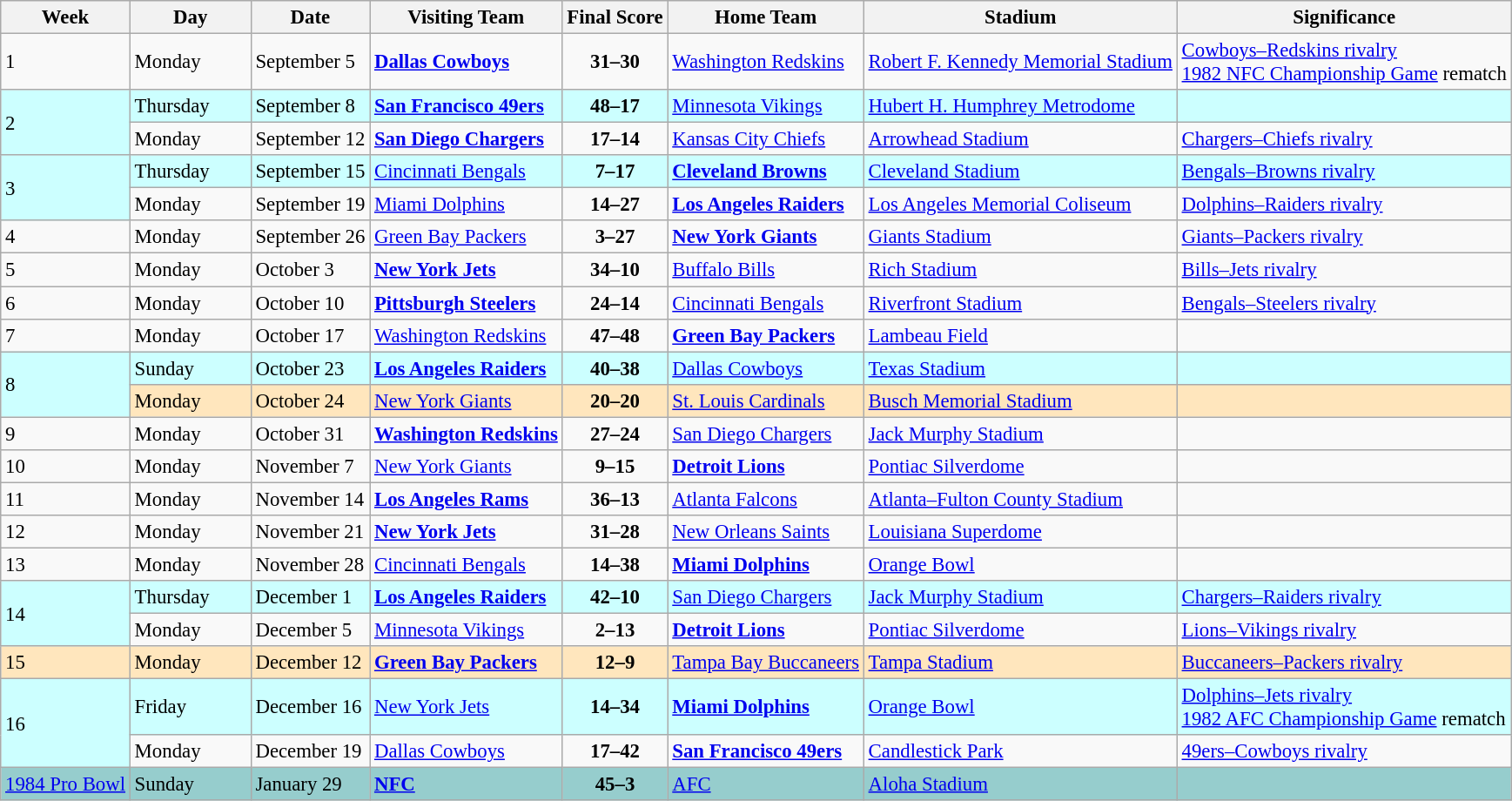<table class="wikitable" style="font-size: 95%;">
<tr>
<th>Week</th>
<th width="8%">Day</th>
<th>Date</th>
<th>Visiting Team</th>
<th>Final Score</th>
<th>Home Team</th>
<th>Stadium</th>
<th>Significance</th>
</tr>
<tr>
<td>1</td>
<td>Monday</td>
<td>September 5</td>
<td><strong><a href='#'>Dallas Cowboys</a></strong></td>
<td align="center"><strong>31–30</strong></td>
<td><a href='#'>Washington Redskins</a></td>
<td><a href='#'>Robert F. Kennedy Memorial Stadium</a></td>
<td><a href='#'>Cowboys–Redskins rivalry</a><br><a href='#'>1982 NFC Championship Game</a> rematch</td>
</tr>
<tr bgcolor="#CCFFFF">
<td rowspan="2">2</td>
<td>Thursday</td>
<td>September 8</td>
<td><strong><a href='#'>San Francisco 49ers</a></strong></td>
<td align="center"><strong>48–17</strong></td>
<td><a href='#'>Minnesota Vikings</a></td>
<td><a href='#'>Hubert H. Humphrey Metrodome</a></td>
<td></td>
</tr>
<tr>
<td>Monday</td>
<td>September 12</td>
<td><strong><a href='#'>San Diego Chargers</a></strong></td>
<td align="center"><strong>17–14</strong></td>
<td><a href='#'>Kansas City Chiefs</a></td>
<td><a href='#'>Arrowhead Stadium</a></td>
<td><a href='#'>Chargers–Chiefs rivalry</a></td>
</tr>
<tr bgcolor="#CCFFFF">
<td rowspan="2">3</td>
<td>Thursday</td>
<td>September 15</td>
<td><a href='#'>Cincinnati Bengals</a></td>
<td align="center"><strong>7–17</strong></td>
<td><strong><a href='#'>Cleveland Browns</a></strong></td>
<td><a href='#'>Cleveland Stadium</a></td>
<td><a href='#'>Bengals–Browns rivalry</a></td>
</tr>
<tr>
<td>Monday</td>
<td>September 19</td>
<td><a href='#'>Miami Dolphins</a></td>
<td align="center"><strong>14–27</strong></td>
<td><strong><a href='#'>Los Angeles Raiders</a></strong></td>
<td><a href='#'>Los Angeles Memorial Coliseum</a></td>
<td><a href='#'>Dolphins–Raiders rivalry</a></td>
</tr>
<tr>
<td>4</td>
<td>Monday</td>
<td>September 26</td>
<td><a href='#'>Green Bay Packers</a></td>
<td align="center"><strong>3–27</strong></td>
<td><strong><a href='#'>New York Giants</a></strong></td>
<td><a href='#'>Giants Stadium</a></td>
<td><a href='#'>Giants–Packers rivalry</a></td>
</tr>
<tr>
<td>5</td>
<td>Monday</td>
<td>October 3</td>
<td><strong><a href='#'>New York Jets</a></strong></td>
<td align="center"><strong>34–10</strong></td>
<td><a href='#'>Buffalo Bills</a></td>
<td><a href='#'>Rich Stadium</a></td>
<td><a href='#'>Bills–Jets rivalry</a></td>
</tr>
<tr>
<td>6</td>
<td>Monday</td>
<td>October 10</td>
<td><strong><a href='#'>Pittsburgh Steelers</a></strong></td>
<td align="center"><strong>24–14</strong></td>
<td><a href='#'>Cincinnati Bengals</a></td>
<td><a href='#'>Riverfront Stadium</a></td>
<td><a href='#'>Bengals–Steelers rivalry</a></td>
</tr>
<tr>
<td>7</td>
<td>Monday</td>
<td>October 17</td>
<td><a href='#'>Washington Redskins</a></td>
<td align="center"><strong>47–48</strong></td>
<td><strong><a href='#'>Green Bay Packers</a></strong></td>
<td><a href='#'>Lambeau Field</a></td>
<td></td>
</tr>
<tr bgcolor="#CCFFFF">
<td rowspan="2">8</td>
<td>Sunday</td>
<td>October 23</td>
<td><strong><a href='#'>Los Angeles Raiders</a></strong></td>
<td align="center"><strong>40–38</strong></td>
<td><a href='#'>Dallas Cowboys</a></td>
<td><a href='#'>Texas Stadium</a></td>
<td></td>
</tr>
<tr bgcolor="#FFE6BD">
<td>Monday</td>
<td>October 24</td>
<td><a href='#'>New York Giants</a></td>
<td align="center"><strong>20–20</strong></td>
<td><a href='#'>St. Louis Cardinals</a></td>
<td><a href='#'>Busch Memorial Stadium</a></td>
<td></td>
</tr>
<tr>
<td>9</td>
<td>Monday</td>
<td>October 31</td>
<td><strong><a href='#'>Washington Redskins</a></strong></td>
<td align="center"><strong>27–24</strong></td>
<td><a href='#'>San Diego Chargers</a></td>
<td><a href='#'>Jack Murphy Stadium</a></td>
<td></td>
</tr>
<tr>
<td>10</td>
<td>Monday</td>
<td>November 7</td>
<td><a href='#'>New York Giants</a></td>
<td align="center"><strong>9–15</strong></td>
<td><strong><a href='#'>Detroit Lions</a></strong></td>
<td><a href='#'>Pontiac Silverdome</a></td>
<td></td>
</tr>
<tr>
<td>11</td>
<td>Monday</td>
<td>November 14</td>
<td><strong><a href='#'>Los Angeles Rams</a></strong></td>
<td align="center"><strong>36–13</strong></td>
<td><a href='#'>Atlanta Falcons</a></td>
<td><a href='#'>Atlanta–Fulton County Stadium</a></td>
<td></td>
</tr>
<tr>
<td>12</td>
<td>Monday</td>
<td>November 21</td>
<td><strong><a href='#'>New York Jets</a></strong></td>
<td align="center"><strong>31–28</strong></td>
<td><a href='#'>New Orleans Saints</a></td>
<td><a href='#'>Louisiana Superdome</a></td>
<td></td>
</tr>
<tr>
<td>13</td>
<td>Monday</td>
<td>November 28</td>
<td><a href='#'>Cincinnati Bengals</a></td>
<td align="center"><strong>14–38</strong></td>
<td><strong><a href='#'>Miami Dolphins</a></strong></td>
<td><a href='#'>Orange Bowl</a></td>
<td></td>
</tr>
<tr bgcolor="#CCFFFF">
<td rowspan="2">14</td>
<td>Thursday</td>
<td>December 1</td>
<td><strong><a href='#'>Los Angeles Raiders</a></strong></td>
<td align="center"><strong>42–10</strong></td>
<td><a href='#'>San Diego Chargers</a></td>
<td><a href='#'>Jack Murphy Stadium</a></td>
<td><a href='#'>Chargers–Raiders rivalry</a></td>
</tr>
<tr>
<td>Monday</td>
<td>December 5</td>
<td><a href='#'>Minnesota Vikings</a></td>
<td align="center"><strong>2–13</strong></td>
<td><strong><a href='#'>Detroit Lions</a></strong></td>
<td><a href='#'>Pontiac Silverdome</a></td>
<td><a href='#'>Lions–Vikings rivalry</a></td>
</tr>
<tr bgcolor="#FFE6BD">
<td>15</td>
<td>Monday</td>
<td>December 12</td>
<td><strong><a href='#'>Green Bay Packers</a></strong></td>
<td align="center"><strong>12–9</strong></td>
<td><a href='#'>Tampa Bay Buccaneers</a></td>
<td><a href='#'>Tampa Stadium</a></td>
<td><a href='#'>Buccaneers–Packers rivalry</a></td>
</tr>
<tr bgcolor="#CCFFFF">
<td rowspan="2">16</td>
<td>Friday</td>
<td>December 16</td>
<td><a href='#'>New York Jets</a></td>
<td align="center"><strong>14–34</strong></td>
<td><strong><a href='#'>Miami Dolphins</a></strong></td>
<td><a href='#'>Orange Bowl</a></td>
<td><a href='#'>Dolphins–Jets rivalry</a><br><a href='#'>1982 AFC Championship Game</a> rematch</td>
</tr>
<tr>
<td>Monday</td>
<td>December 19</td>
<td><a href='#'>Dallas Cowboys</a></td>
<td align="center"><strong>17–42</strong></td>
<td><strong><a href='#'>San Francisco 49ers</a></strong></td>
<td><a href='#'>Candlestick Park</a></td>
<td><a href='#'>49ers–Cowboys rivalry</a></td>
</tr>
<tr bgcolor="#96CDCD">
<td><a href='#'>1984 Pro Bowl</a></td>
<td>Sunday</td>
<td>January 29</td>
<td><strong><a href='#'>NFC</a></strong></td>
<td align="center"><strong>45–3</strong></td>
<td><a href='#'>AFC</a></td>
<td><a href='#'>Aloha Stadium</a></td>
<td></td>
</tr>
</table>
